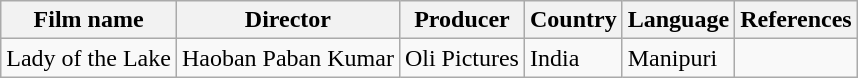<table class="wikitable sortable">
<tr>
<th>Film name</th>
<th>Director</th>
<th>Producer</th>
<th>Country</th>
<th>Language</th>
<th class=unsortable>References</th>
</tr>
<tr>
<td>Lady of the Lake</td>
<td>Haoban Paban Kumar</td>
<td>Oli Pictures</td>
<td>India</td>
<td>Manipuri</td>
<td></td>
</tr>
</table>
